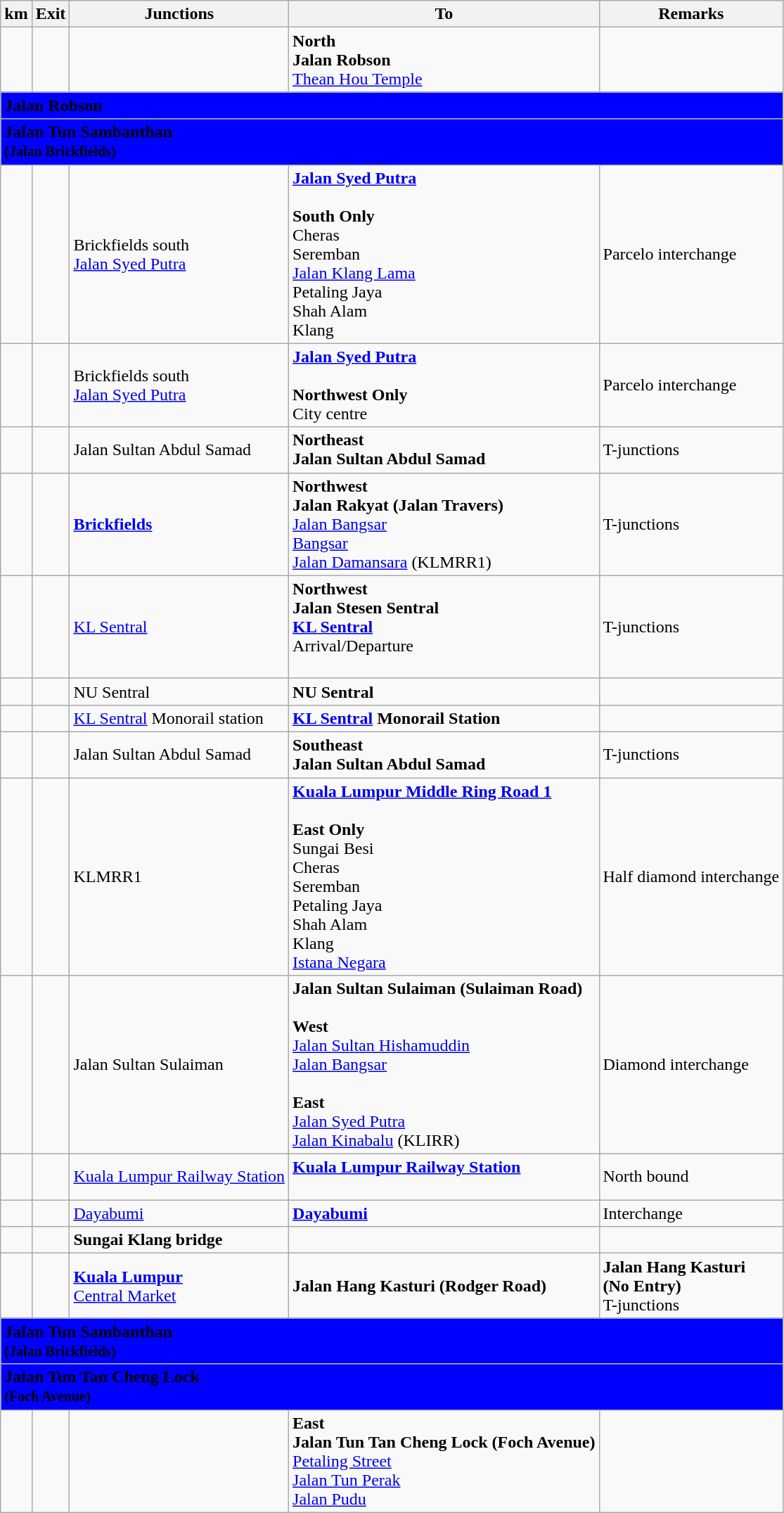<table class="wikitable">
<tr>
<th>km</th>
<th>Exit</th>
<th>Junctions</th>
<th>To</th>
<th>Remarks</th>
</tr>
<tr>
<td></td>
<td></td>
<td></td>
<td><strong>North</strong><br><strong>Jalan Robson</strong><br><a href='#'>Thean Hou Temple</a></td>
<td></td>
</tr>
<tr>
<td style="width:600px" colspan="6" style="text-align:center" bgcolor="blue"><strong><span>Jalan Robson</span></strong></td>
</tr>
<tr>
<td style="width:600px" colspan="6" style="text-align:center" bgcolor="blue"><strong><span>Jalan Tun Sambanthan<br><small>(Jalan Brickfields)</small></span></strong></td>
</tr>
<tr>
<td></td>
<td></td>
<td>Brickfields south<br><a href='#'>Jalan Syed Putra</a></td>
<td> <strong><a href='#'>Jalan Syed Putra</a></strong><br><br><strong>South Only</strong><br>Cheras<br>Seremban<br><a href='#'>Jalan Klang Lama</a><br>Petaling Jaya<br>Shah Alam<br>Klang</td>
<td>Parcelo interchange</td>
</tr>
<tr>
<td></td>
<td></td>
<td>Brickfields south<br><a href='#'>Jalan Syed Putra</a></td>
<td> <strong><a href='#'>Jalan Syed Putra</a></strong><br><br><strong>Northwest Only</strong><br>City centre</td>
<td>Parcelo interchange</td>
</tr>
<tr>
<td></td>
<td></td>
<td>Jalan Sultan Abdul Samad</td>
<td><strong>Northeast</strong><br><strong>Jalan Sultan Abdul Samad</strong></td>
<td>T-junctions</td>
</tr>
<tr>
<td></td>
<td></td>
<td><strong><a href='#'>Brickfields</a></strong></td>
<td><strong>Northwest</strong><br><strong>Jalan Rakyat (Jalan Travers)</strong><br><a href='#'>Jalan Bangsar</a><br><a href='#'>Bangsar</a><br><a href='#'>Jalan Damansara</a> (KLMRR1)</td>
<td>T-junctions</td>
</tr>
<tr>
<td></td>
<td></td>
<td><a href='#'>KL Sentral</a></td>
<td><strong>Northwest</strong><br><strong>Jalan Stesen Sentral</strong><br> <strong><a href='#'>KL Sentral</a></strong><br>Arrival/Departure<br> <br>      </td>
<td>T-junctions</td>
</tr>
<tr>
<td></td>
<td></td>
<td>NU Sentral</td>
<td><strong>NU Sentral</strong> <br></td>
<td></td>
</tr>
<tr>
<td></td>
<td></td>
<td><a href='#'>KL Sentral</a> Monorail station</td>
<td><strong><a href='#'>KL Sentral</a> Monorail Station</strong><br></td>
<td></td>
</tr>
<tr>
<td></td>
<td></td>
<td>Jalan Sultan Abdul Samad</td>
<td><strong>Southeast</strong><br><strong>Jalan Sultan Abdul Samad</strong></td>
<td>T-junctions</td>
</tr>
<tr>
<td></td>
<td></td>
<td>KLMRR1</td>
<td><strong><a href='#'>Kuala Lumpur Middle Ring Road 1</a></strong><br><br><strong>East Only</strong><br>Sungai Besi<br>Cheras<br>Seremban<br>Petaling Jaya<br>Shah Alam<br>Klang<br><a href='#'>Istana Negara</a></td>
<td>Half diamond interchange</td>
</tr>
<tr>
<td></td>
<td></td>
<td>Jalan Sultan Sulaiman</td>
<td><strong>Jalan Sultan Sulaiman (Sulaiman Road)</strong><br><br><strong>West</strong><br><a href='#'>Jalan Sultan Hishamuddin</a><br><a href='#'>Jalan Bangsar</a><br><br><strong>East</strong><br> <a href='#'>Jalan Syed Putra</a><br> <a href='#'>Jalan Kinabalu</a> (KLIRR)</td>
<td>Diamond interchange</td>
</tr>
<tr>
<td></td>
<td></td>
<td> <a href='#'>Kuala Lumpur Railway Station</a></td>
<td> <strong><a href='#'>Kuala Lumpur Railway Station</a></strong><br><br>    </td>
<td>North bound</td>
</tr>
<tr>
<td></td>
<td></td>
<td><a href='#'>Dayabumi</a></td>
<td><strong><a href='#'>Dayabumi</a></strong><br></td>
<td>Interchange</td>
</tr>
<tr>
<td></td>
<td></td>
<td><strong>Sungai Klang bridge</strong></td>
<td></td>
<td></td>
</tr>
<tr>
<td></td>
<td></td>
<td><strong><a href='#'>Kuala Lumpur</a></strong><br><a href='#'>Central Market</a></td>
<td><strong>Jalan Hang Kasturi (Rodger Road)</strong></td>
<td><strong>Jalan Hang Kasturi</strong><br><strong>(No Entry)</strong><br>T-junctions</td>
</tr>
<tr>
<td style="width:600px" colspan="6" style="text-align:center" bgcolor="blue"><strong><span>Jalan Tun Sambanthan<br><small>(Jalan Brickfields)</small></span></strong></td>
</tr>
<tr>
<td style="width:600px" colspan="6" style="text-align:center" bgcolor="blue"><strong><span>Jalan Tun Tan Cheng Lock<br><small>(Foch Avenue)</small></span></strong></td>
</tr>
<tr>
<td></td>
<td></td>
<td></td>
<td><strong>East</strong><br><strong>Jalan Tun Tan Cheng Lock (Foch Avenue)</strong><br><a href='#'>Petaling Street</a><br><a href='#'>Jalan Tun Perak</a><br><a href='#'>Jalan Pudu</a></td>
<td></td>
</tr>
</table>
